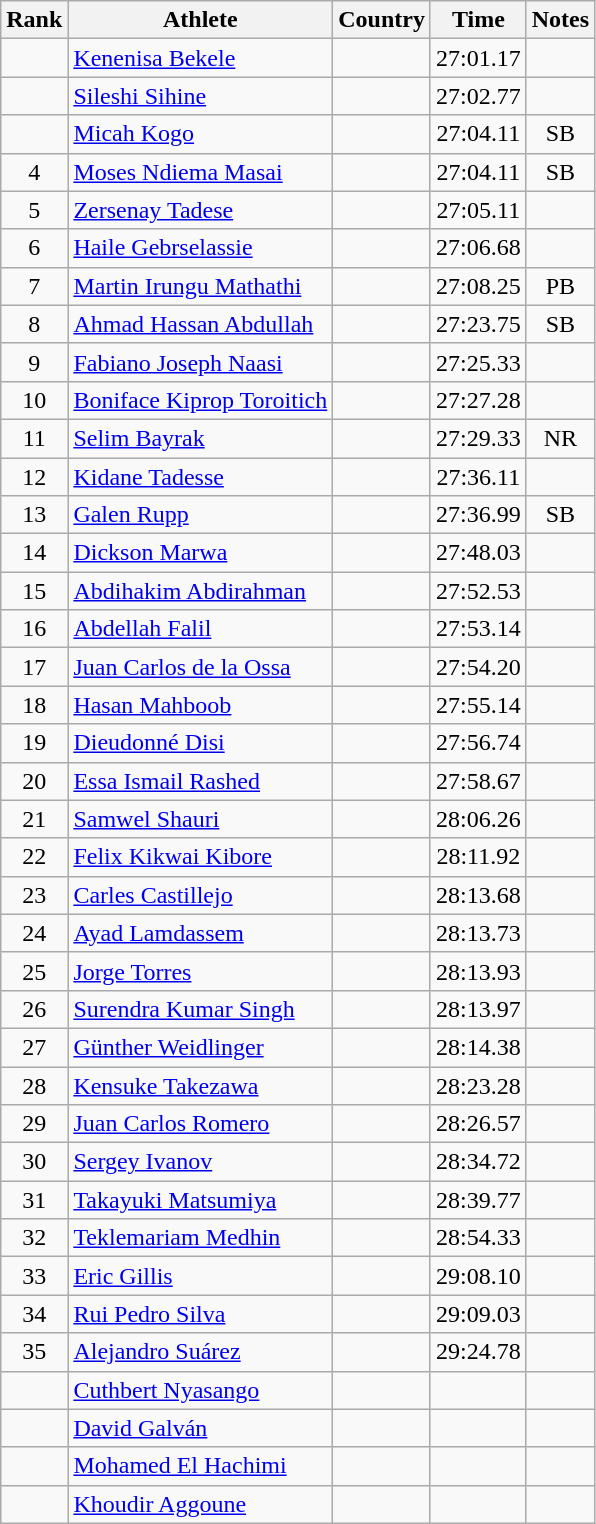<table class="sortable wikitable" style="text-align:center">
<tr>
<th>Rank</th>
<th>Athlete</th>
<th>Country</th>
<th>Time</th>
<th>Notes</th>
</tr>
<tr>
<td></td>
<td align="left"><a href='#'>Kenenisa Bekele</a></td>
<td align="left"></td>
<td>27:01.17</td>
<td></td>
</tr>
<tr>
<td></td>
<td align="left"><a href='#'>Sileshi Sihine</a></td>
<td align="left"></td>
<td>27:02.77</td>
<td></td>
</tr>
<tr>
<td></td>
<td align="left"><a href='#'>Micah Kogo</a></td>
<td align="left"></td>
<td>27:04.11</td>
<td>SB</td>
</tr>
<tr>
<td>4</td>
<td align="left"><a href='#'>Moses Ndiema Masai</a></td>
<td align="left"></td>
<td>27:04.11</td>
<td>SB</td>
</tr>
<tr>
<td>5</td>
<td align="left"><a href='#'>Zersenay Tadese</a></td>
<td align="left"></td>
<td>27:05.11</td>
<td></td>
</tr>
<tr>
<td>6</td>
<td align="left"><a href='#'>Haile Gebrselassie</a></td>
<td align="left"></td>
<td>27:06.68</td>
<td></td>
</tr>
<tr>
<td>7</td>
<td align="left"><a href='#'>Martin Irungu Mathathi</a></td>
<td align="left"></td>
<td>27:08.25</td>
<td>PB</td>
</tr>
<tr>
<td>8</td>
<td align="left"><a href='#'>Ahmad Hassan Abdullah</a></td>
<td align="left"></td>
<td>27:23.75</td>
<td>SB</td>
</tr>
<tr>
<td>9</td>
<td align="left"><a href='#'>Fabiano Joseph Naasi</a></td>
<td align="left"></td>
<td>27:25.33</td>
<td></td>
</tr>
<tr>
<td>10</td>
<td align="left"><a href='#'>Boniface Kiprop Toroitich</a></td>
<td align="left"></td>
<td>27:27.28</td>
<td></td>
</tr>
<tr>
<td>11</td>
<td align="left"><a href='#'>Selim Bayrak</a></td>
<td align="left"></td>
<td>27:29.33</td>
<td>NR</td>
</tr>
<tr>
<td>12</td>
<td align="left"><a href='#'>Kidane Tadesse</a></td>
<td align="left"></td>
<td>27:36.11</td>
<td></td>
</tr>
<tr>
<td>13</td>
<td align="left"><a href='#'>Galen Rupp</a></td>
<td align="left"></td>
<td>27:36.99</td>
<td>SB</td>
</tr>
<tr>
<td>14</td>
<td align="left"><a href='#'>Dickson Marwa</a></td>
<td align="left"></td>
<td>27:48.03</td>
<td></td>
</tr>
<tr>
<td>15</td>
<td align="left"><a href='#'>Abdihakim Abdirahman</a></td>
<td align="left"></td>
<td>27:52.53</td>
<td></td>
</tr>
<tr>
<td>16</td>
<td align="left"><a href='#'>Abdellah Falil</a></td>
<td align="left"></td>
<td>27:53.14</td>
<td></td>
</tr>
<tr>
<td>17</td>
<td align="left"><a href='#'>Juan Carlos de la Ossa</a></td>
<td align="left"></td>
<td>27:54.20</td>
<td></td>
</tr>
<tr>
<td>18</td>
<td align="left"><a href='#'>Hasan Mahboob</a></td>
<td align="left"></td>
<td>27:55.14</td>
<td></td>
</tr>
<tr>
<td>19</td>
<td align="left"><a href='#'>Dieudonné Disi</a></td>
<td align="left"></td>
<td>27:56.74</td>
<td></td>
</tr>
<tr>
<td>20</td>
<td align="left"><a href='#'>Essa Ismail Rashed</a></td>
<td align="left"></td>
<td>27:58.67</td>
<td></td>
</tr>
<tr>
<td>21</td>
<td align="left"><a href='#'>Samwel Shauri</a></td>
<td align="left"></td>
<td>28:06.26</td>
<td></td>
</tr>
<tr>
<td>22</td>
<td align="left"><a href='#'>Felix Kikwai Kibore</a></td>
<td align="left"></td>
<td>28:11.92</td>
<td></td>
</tr>
<tr>
<td>23</td>
<td align="left"><a href='#'>Carles Castillejo</a></td>
<td align="left"></td>
<td>28:13.68</td>
<td></td>
</tr>
<tr>
<td>24</td>
<td align="left"><a href='#'>Ayad Lamdassem</a></td>
<td align="left"></td>
<td>28:13.73</td>
<td></td>
</tr>
<tr>
<td>25</td>
<td align="left"><a href='#'>Jorge Torres</a></td>
<td align="left"></td>
<td>28:13.93</td>
<td></td>
</tr>
<tr>
<td>26</td>
<td align="left"><a href='#'>Surendra Kumar Singh</a></td>
<td align="left"></td>
<td>28:13.97</td>
<td></td>
</tr>
<tr>
<td>27</td>
<td align="left"><a href='#'>Günther Weidlinger</a></td>
<td align="left"></td>
<td>28:14.38</td>
<td></td>
</tr>
<tr>
<td>28</td>
<td align="left"><a href='#'>Kensuke Takezawa</a></td>
<td align="left"></td>
<td>28:23.28</td>
<td></td>
</tr>
<tr>
<td>29</td>
<td align="left"><a href='#'>Juan Carlos Romero</a></td>
<td align="left"></td>
<td>28:26.57</td>
<td></td>
</tr>
<tr>
<td>30</td>
<td align="left"><a href='#'>Sergey Ivanov</a></td>
<td align="left"></td>
<td>28:34.72</td>
<td></td>
</tr>
<tr>
<td>31</td>
<td align="left"><a href='#'>Takayuki Matsumiya</a></td>
<td align="left"></td>
<td>28:39.77</td>
<td></td>
</tr>
<tr>
<td>32</td>
<td align="left"><a href='#'>Teklemariam Medhin</a></td>
<td align="left"></td>
<td>28:54.33</td>
<td></td>
</tr>
<tr>
<td>33</td>
<td align="left"><a href='#'>Eric Gillis</a></td>
<td align="left"></td>
<td>29:08.10</td>
<td></td>
</tr>
<tr>
<td>34</td>
<td align="left"><a href='#'>Rui Pedro Silva</a></td>
<td align="left"></td>
<td>29:09.03</td>
<td></td>
</tr>
<tr>
<td>35</td>
<td align="left"><a href='#'>Alejandro Suárez</a></td>
<td align="left"></td>
<td>29:24.78</td>
<td></td>
</tr>
<tr>
<td></td>
<td align="left"><a href='#'>Cuthbert Nyasango</a></td>
<td align="left"></td>
<td></td>
<td></td>
</tr>
<tr>
<td></td>
<td align="left"><a href='#'>David Galván</a></td>
<td align="left"></td>
<td></td>
<td></td>
</tr>
<tr>
<td></td>
<td align="left"><a href='#'>Mohamed El Hachimi</a></td>
<td align="left"></td>
<td></td>
<td></td>
</tr>
<tr>
<td></td>
<td align="left"><a href='#'>Khoudir Aggoune</a></td>
<td align="left"></td>
<td></td>
<td></td>
</tr>
</table>
